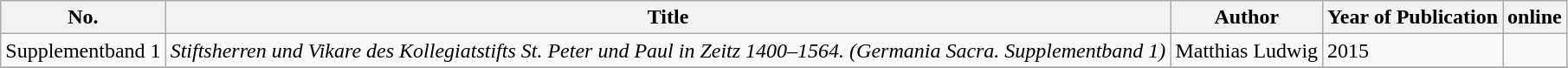<table class="wikitable sortable">
<tr>
<th>No.</th>
<th>Title</th>
<th>Author</th>
<th>Year of Publication</th>
<th class="unsortable">online</th>
</tr>
<tr>
<td data-sort-value="SB 1">Supplementband 1</td>
<td><em>Stiftsherren und Vikare des Kollegiatstifts St. Peter und Paul in Zeitz 1400–1564. (Germania Sacra. Supplementband 1)</em></td>
<td>Matthias Ludwig</td>
<td>2015</td>
<td></td>
</tr>
<tr>
</tr>
</table>
